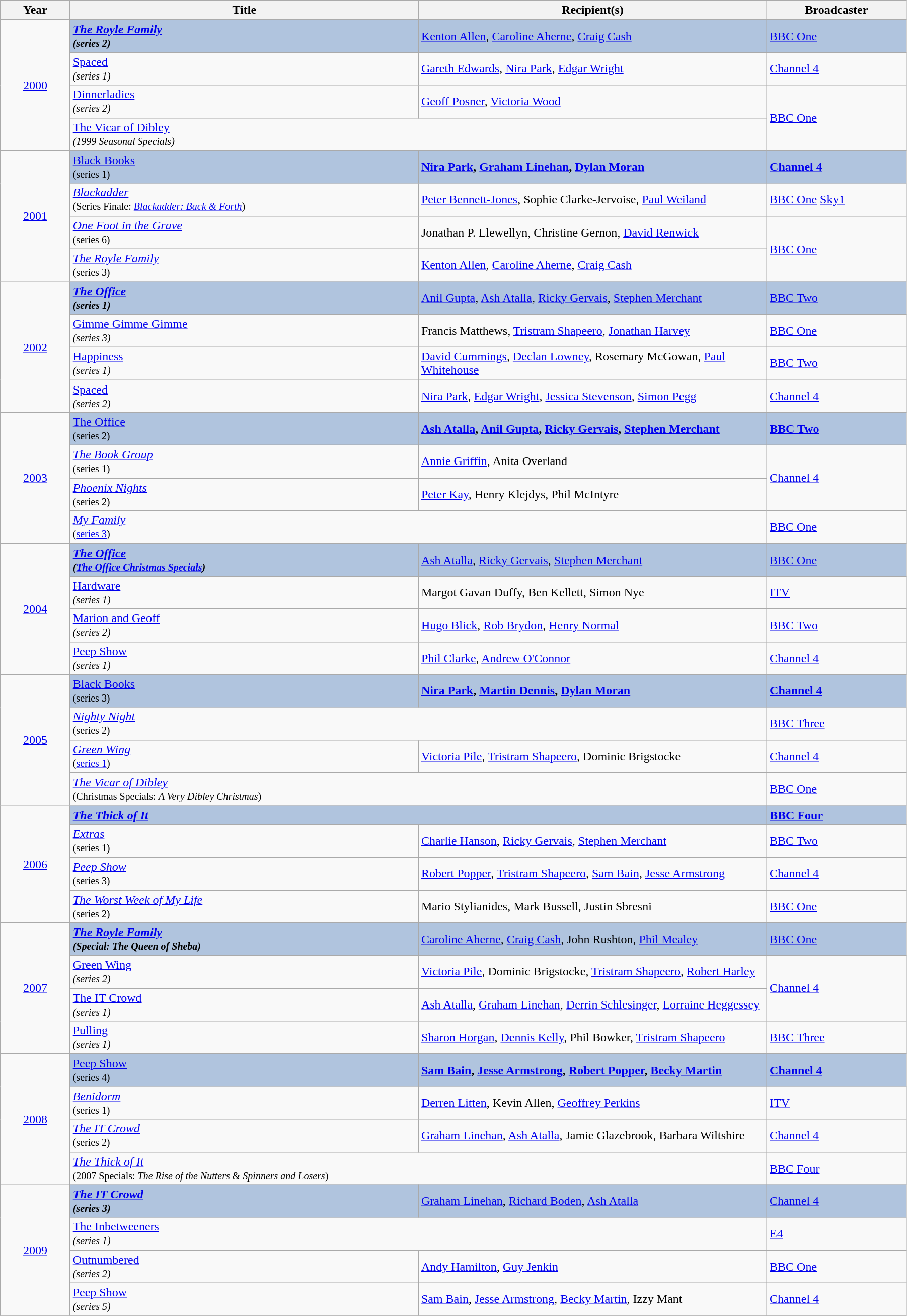<table class="wikitable" width="95%">
<tr>
<th width=5%>Year</th>
<th width=25%>Title</th>
<th width=25%><strong>Recipient(s)</strong></th>
<th width=10%><strong>Broadcaster</strong></th>
</tr>
<tr>
<td rowspan="4" style="text-align:center;"><a href='#'>2000</a></td>
<td style="background:#B0C4DE;"><strong><em><a href='#'>The Royle Family</a><strong><br><small> (series 2) </small><em></td>
<td style="background:#B0C4DE;"></strong><a href='#'>Kenton Allen</a>, <a href='#'>Caroline Aherne</a>, <a href='#'>Craig Cash</a><strong></td>
<td style="background:#B0C4DE;"></strong><a href='#'>BBC One</a><strong></td>
</tr>
<tr>
<td></em><a href='#'>Spaced</a><em> <br><small> (series 1) </small></td>
<td><a href='#'>Gareth Edwards</a>, <a href='#'>Nira Park</a>, <a href='#'>Edgar Wright</a></td>
<td><a href='#'>Channel 4</a></td>
</tr>
<tr>
<td></em><a href='#'>Dinnerladies</a><em> <br><small> (series 2) </small></td>
<td><a href='#'>Geoff Posner</a>, <a href='#'>Victoria Wood</a></td>
<td rowspan="2"><a href='#'>BBC One</a></td>
</tr>
<tr>
<td colspan="2"></em><a href='#'>The Vicar of Dibley</a><em> <br><small> (1999 Seasonal Specials) </small></td>
</tr>
<tr>
<td rowspan="4" style="text-align:center;"><a href='#'>2001</a></td>
<td style="background:#B0C4DE;"></em></strong><a href='#'>Black Books</a></em><br><small> (series 1) </small></strong></td>
<td style="background:#B0C4DE;"><strong><a href='#'>Nira Park</a>, <a href='#'>Graham Linehan</a>, <a href='#'>Dylan Moran</a></strong></td>
<td style="background:#B0C4DE;"><strong><a href='#'>Channel 4</a></strong></td>
</tr>
<tr>
<td><em><a href='#'>Blackadder</a></em> <br><small> (Series Finale: <em><a href='#'>Blackadder: Back & Forth</a></em>)</small></td>
<td><a href='#'>Peter Bennett-Jones</a>, Sophie Clarke-Jervoise, <a href='#'>Paul Weiland</a></td>
<td><a href='#'>BBC One</a> <a href='#'>Sky1</a></td>
</tr>
<tr>
<td><em><a href='#'>One Foot in the Grave</a></em> <br><small> (series 6) </small></td>
<td>Jonathan P. Llewellyn, Christine Gernon, <a href='#'>David Renwick</a></td>
<td rowspan="2"><a href='#'>BBC One</a></td>
</tr>
<tr>
<td><em><a href='#'>The Royle Family</a></em> <br><small> (series 3) </small></td>
<td><a href='#'>Kenton Allen</a>, <a href='#'>Caroline Aherne</a>, <a href='#'>Craig Cash</a></td>
</tr>
<tr>
<td rowspan="4" style="text-align:center;"><a href='#'>2002</a></td>
<td style="background:#B0C4DE;"><strong><em><a href='#'>The Office</a><em><br><small> (series 1) </small><strong></td>
<td style="background:#B0C4DE;"></strong><a href='#'>Anil Gupta</a>, <a href='#'>Ash Atalla</a>, <a href='#'>Ricky Gervais</a>, <a href='#'>Stephen Merchant</a><strong></td>
<td style="background:#B0C4DE;"></strong><a href='#'>BBC Two</a><strong></td>
</tr>
<tr>
<td></em><a href='#'>Gimme Gimme Gimme</a><em> <br><small> (series 3)</small></td>
<td>Francis Matthews, <a href='#'>Tristram Shapeero</a>, <a href='#'>Jonathan Harvey</a></td>
<td><a href='#'>BBC One</a></td>
</tr>
<tr>
<td></em><a href='#'>Happiness</a><em> <br><small> (series 1) </small></td>
<td><a href='#'>David Cummings</a>, <a href='#'>Declan Lowney</a>, Rosemary McGowan, <a href='#'>Paul Whitehouse</a></td>
<td><a href='#'>BBC Two</a></td>
</tr>
<tr>
<td></em><a href='#'>Spaced</a><em> <br><small> (series 2) </small></td>
<td><a href='#'>Nira Park</a>, <a href='#'>Edgar Wright</a>, <a href='#'>Jessica Stevenson</a>, <a href='#'>Simon Pegg</a></td>
<td><a href='#'>Channel 4</a></td>
</tr>
<tr>
<td rowspan="4" style="text-align:center;"><a href='#'>2003</a></td>
<td style="background:#B0C4DE;"></em></strong><a href='#'>The Office</a></em><br><small> (series 2) </small></strong></td>
<td style="background:#B0C4DE;"><strong><a href='#'>Ash Atalla</a>, <a href='#'>Anil Gupta</a>, <a href='#'>Ricky Gervais</a>, <a href='#'>Stephen Merchant</a></strong></td>
<td style="background:#B0C4DE;"><strong><a href='#'>BBC Two</a></strong></td>
</tr>
<tr>
<td><em><a href='#'>The Book Group</a></em> <br><small> (series 1)</small></td>
<td><a href='#'>Annie Griffin</a>, Anita Overland</td>
<td rowspan="2"><a href='#'>Channel 4</a></td>
</tr>
<tr>
<td><em><a href='#'>Phoenix Nights</a></em> <br><small> (series 2) </small></td>
<td><a href='#'>Peter Kay</a>, Henry Klejdys, Phil McIntyre</td>
</tr>
<tr>
<td colspan="2"><em><a href='#'>My Family</a></em> <br><small> (<a href='#'>series 3</a>)</small></td>
<td><a href='#'>BBC One</a></td>
</tr>
<tr>
<td rowspan="4" style="text-align:center;"><a href='#'>2004</a></td>
<td style="background:#B0C4DE;"><strong><em><a href='#'>The Office</a><em><br><small> (<a href='#'></em>The Office<em> Christmas Specials</a>)</small><strong></td>
<td style="background:#B0C4DE;"></strong><a href='#'>Ash Atalla</a>, <a href='#'>Ricky Gervais</a>, <a href='#'>Stephen Merchant</a><strong></td>
<td style="background:#B0C4DE;"></strong><a href='#'>BBC One</a><strong></td>
</tr>
<tr>
<td><a href='#'></em>Hardware<em></a> <br><small> (series 1)</small></td>
<td>Margot Gavan Duffy, Ben Kellett, Simon Nye</td>
<td><a href='#'>ITV</a></td>
</tr>
<tr>
<td></em><a href='#'>Marion and Geoff</a><em> <br><small> (series 2) </small></td>
<td><a href='#'>Hugo Blick</a>, <a href='#'>Rob Brydon</a>, <a href='#'>Henry Normal</a></td>
<td><a href='#'>BBC Two</a></td>
</tr>
<tr>
<td></em><a href='#'>Peep Show</a><em> <br><small> (series 1) </small></td>
<td><a href='#'>Phil Clarke</a>, <a href='#'>Andrew O'Connor</a></td>
<td><a href='#'>Channel 4</a></td>
</tr>
<tr>
<td rowspan="4" style="text-align:center;"><a href='#'>2005</a></td>
<td style="background:#B0C4DE;"></em></strong><a href='#'>Black Books</a></em><br><small> (series 3) </small></strong></td>
<td style="background:#B0C4DE;"><strong><a href='#'>Nira Park</a>, <a href='#'>Martin Dennis</a>, <a href='#'>Dylan Moran</a></strong></td>
<td style="background:#B0C4DE;"><strong><a href='#'>Channel 4</a></strong></td>
</tr>
<tr>
<td colspan="2"><em><a href='#'>Nighty Night</a></em> <br><small> (series 2) </small></td>
<td><a href='#'>BBC Three</a></td>
</tr>
<tr>
<td><em><a href='#'>Green Wing</a></em> <br><small> (<a href='#'>series 1</a>)</small></td>
<td><a href='#'>Victoria Pile</a>, <a href='#'>Tristram Shapeero</a>, Dominic Brigstocke</td>
<td><a href='#'>Channel 4</a></td>
</tr>
<tr>
<td colspan="2"><em><a href='#'>The Vicar of Dibley</a></em> <br><small> (Christmas Specials: <em>A Very Dibley Christmas</em>)</small></td>
<td><a href='#'>BBC One</a></td>
</tr>
<tr>
<td rowspan="4" style="text-align:center;"><a href='#'>2006</a></td>
<td colspan="2" style="background:#B0C4DE;"><strong><em><a href='#'>The Thick of It</a></em></strong></td>
<td style="background:#B0C4DE;"><strong><a href='#'>BBC Four</a></strong></td>
</tr>
<tr>
<td><a href='#'><em>Extras</em></a> <br><small> (series 1)</small></td>
<td><a href='#'>Charlie Hanson</a>, <a href='#'>Ricky Gervais</a>, <a href='#'>Stephen Merchant</a></td>
<td><a href='#'>BBC Two</a></td>
</tr>
<tr>
<td><a href='#'><em>Peep Show</em></a> <br><small> (series 3) </small></td>
<td><a href='#'>Robert Popper</a>, <a href='#'>Tristram Shapeero</a>, <a href='#'>Sam Bain</a>, <a href='#'>Jesse Armstrong</a></td>
<td><a href='#'>Channel 4</a></td>
</tr>
<tr>
<td><em><a href='#'>The Worst Week of My Life</a></em> <br><small> (series 2) </small></td>
<td>Mario Stylianides, Mark Bussell, Justin Sbresni</td>
<td><a href='#'>BBC One</a></td>
</tr>
<tr>
<td rowspan="4" style="text-align:center;"><a href='#'>2007</a></td>
<td style="background:#B0C4DE;"><strong><em><a href='#'>The Royle Family</a><em><br><small> (Special: </em>The Queen of Sheba<em>) </small><strong></td>
<td style="background:#B0C4DE;"></strong><a href='#'>Caroline Aherne</a>, <a href='#'>Craig Cash</a>, John Rushton, <a href='#'>Phil Mealey</a><strong></td>
<td style="background:#B0C4DE;"></strong><a href='#'>BBC One</a><strong></td>
</tr>
<tr>
<td></em><a href='#'>Green Wing</a><em> <br><small> (series 2)</small></td>
<td><a href='#'>Victoria Pile</a>, Dominic Brigstocke, <a href='#'>Tristram Shapeero</a>, <a href='#'>Robert Harley</a></td>
<td rowspan="2"><a href='#'>Channel 4</a></td>
</tr>
<tr>
<td></em><a href='#'>The IT Crowd</a><em> <br><small> (series 1) </small></td>
<td><a href='#'>Ash Atalla</a>, <a href='#'>Graham Linehan</a>, <a href='#'>Derrin Schlesinger</a>, <a href='#'>Lorraine Heggessey</a></td>
</tr>
<tr>
<td></em><a href='#'>Pulling</a><em> <br><small> (series 1) </small></td>
<td><a href='#'>Sharon Horgan</a>, <a href='#'>Dennis Kelly</a>, Phil Bowker, <a href='#'>Tristram Shapeero</a></td>
<td><a href='#'>BBC Three</a></td>
</tr>
<tr>
<td rowspan="4" style="text-align:center;"><a href='#'>2008</a></td>
<td style="background:#B0C4DE;"></em></strong><a href='#'>Peep Show</a></em><br><small> (series 4) </small></strong></td>
<td style="background:#B0C4DE;"><strong><a href='#'>Sam Bain</a>, <a href='#'>Jesse Armstrong</a>, <a href='#'>Robert Popper</a>, <a href='#'>Becky Martin</a></strong></td>
<td style="background:#B0C4DE;"><strong><a href='#'>Channel 4</a></strong></td>
</tr>
<tr>
<td><em><a href='#'>Benidorm</a></em> <br><small> (series 1)</small></td>
<td><a href='#'>Derren Litten</a>, Kevin Allen, <a href='#'>Geoffrey Perkins</a></td>
<td><a href='#'>ITV</a></td>
</tr>
<tr>
<td><em><a href='#'>The IT Crowd</a></em> <br><small> (series 2) </small></td>
<td><a href='#'>Graham Linehan</a>, <a href='#'>Ash Atalla</a>, Jamie Glazebrook, Barbara Wiltshire</td>
<td><a href='#'>Channel 4</a></td>
</tr>
<tr>
<td colspan="2"><em><a href='#'>The Thick of It</a></em> <br><small> (2007 Specials: <em>The Rise of the Nutters</em> & <em>Spinners and Losers</em>) </small></td>
<td><a href='#'>BBC Four</a></td>
</tr>
<tr>
<td rowspan="4" style="text-align:center;"><a href='#'>2009</a></td>
<td style="background:#B0C4DE;"><strong><em><a href='#'>The IT Crowd</a><em><br><small> (series 3) </small><strong></td>
<td style="background:#B0C4DE;"></strong><a href='#'>Graham Linehan</a>, <a href='#'>Richard Boden</a>, <a href='#'>Ash Atalla</a><strong></td>
<td style="background:#B0C4DE;"></strong><a href='#'>Channel 4</a><strong></td>
</tr>
<tr>
<td colspan="2"></em><a href='#'>The Inbetweeners</a><em> <br><small> (series 1)</small></td>
<td><a href='#'>E4</a></td>
</tr>
<tr>
<td></em><a href='#'>Outnumbered</a><em> <br><small> (series 2) </small></td>
<td><a href='#'>Andy Hamilton</a>, <a href='#'>Guy Jenkin</a></td>
<td><a href='#'>BBC One</a></td>
</tr>
<tr>
<td></em><a href='#'>Peep Show</a><em> <br><small> (series 5) </small></td>
<td><a href='#'>Sam Bain</a>, <a href='#'>Jesse Armstrong</a>, <a href='#'>Becky Martin</a>, Izzy Mant</td>
<td><a href='#'>Channel 4</a></td>
</tr>
<tr>
</tr>
</table>
